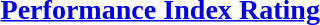<table width=100%>
<tr>
<td width=50% valign=top><br><h3><a href='#'>Performance Index Rating</a></h3>


</td>
</tr>
</table>
